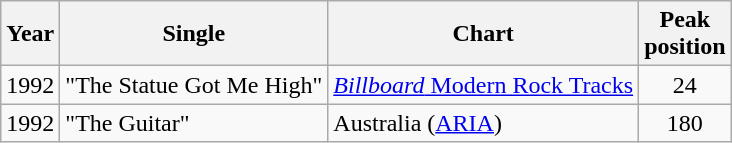<table class="wikitable">
<tr>
<th>Year</th>
<th>Single</th>
<th>Chart</th>
<th>Peak<br>position</th>
</tr>
<tr>
<td>1992</td>
<td>"The Statue Got Me High"</td>
<td><a href='#'><em>Billboard</em> Modern Rock Tracks</a></td>
<td style="text-align:center;">24</td>
</tr>
<tr>
<td>1992</td>
<td>"The Guitar"</td>
<td>Australia (<a href='#'>ARIA</a>)</td>
<td style="text-align:center;">180</td>
</tr>
</table>
